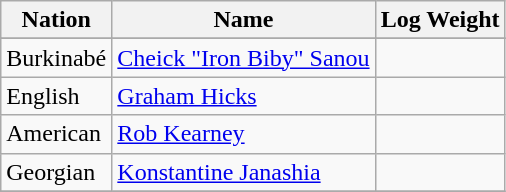<table class="wikitable" style="display: inline-table">
<tr>
<th>Nation</th>
<th>Name</th>
<th>Log Weight</th>
</tr>
<tr>
</tr>
<tr>
<td> Burkinabé</td>
<td><a href='#'>Cheick "Iron Biby" Sanou</a></td>
<td></td>
</tr>
<tr>
<td> English</td>
<td><a href='#'>Graham Hicks</a></td>
<td></td>
</tr>
<tr>
<td> American</td>
<td><a href='#'>Rob Kearney</a></td>
<td></td>
</tr>
<tr>
<td> Georgian</td>
<td><a href='#'>Konstantine Janashia</a></td>
<td></td>
</tr>
<tr>
</tr>
</table>
